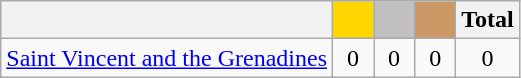<table class="wikitable">
<tr>
<th></th>
<th style="background-color:gold">        </th>
<th style="background-color:silver">      </th>
<th style="background-color:#CC9966">      </th>
<th>Total</th>
</tr>
<tr align="center">
<td> <a href='#'>Saint Vincent and the Grenadines</a></td>
<td>0</td>
<td>0</td>
<td>0</td>
<td>0</td>
</tr>
</table>
